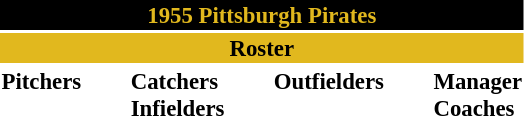<table class="toccolours" style="font-size: 95%;">
<tr>
<th colspan="10" style="background-color: black; color: #e1b81e; text-align: center;">1955 Pittsburgh Pirates</th>
</tr>
<tr>
<td colspan="10" style="background-color: #e1b81e; color: black; text-align: center;"><strong>Roster</strong></td>
</tr>
<tr>
<td valign="top"><strong>Pitchers</strong><br>

















</td>
<td width="25px"></td>
<td valign="top"><strong>Catchers</strong><br>



<strong>Infielders</strong>









</td>
<td width="25px"></td>
<td valign="top"><strong>Outfielders</strong><br>







</td>
<td width="25px"></td>
<td valign="top"><strong>Manager</strong><br>
<strong>Coaches</strong>


</td>
</tr>
</table>
